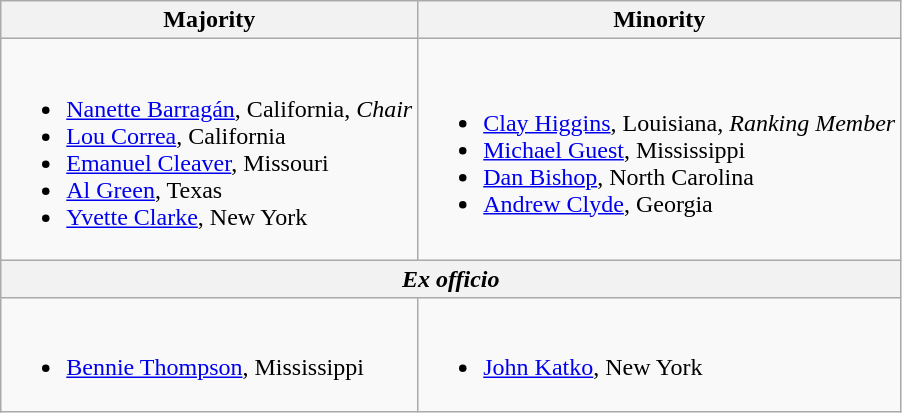<table class=wikitable>
<tr>
<th>Majority</th>
<th>Minority</th>
</tr>
<tr>
<td><br><ul><li><a href='#'>Nanette Barragán</a>, California, <em>Chair</em></li><li><a href='#'>Lou Correa</a>, California</li><li><a href='#'>Emanuel Cleaver</a>, Missouri</li><li><a href='#'>Al Green</a>, Texas</li><li><a href='#'>Yvette Clarke</a>, New York</li></ul></td>
<td><br><ul><li><a href='#'>Clay Higgins</a>, Louisiana, <em>Ranking Member</em></li><li><a href='#'>Michael Guest</a>, Mississippi</li><li><a href='#'>Dan Bishop</a>, North Carolina</li><li><a href='#'>Andrew Clyde</a>, Georgia</li></ul></td>
</tr>
<tr>
<th colspan=2><em>Ex officio</em></th>
</tr>
<tr>
<td><br><ul><li><a href='#'>Bennie Thompson</a>, Mississippi</li></ul></td>
<td><br><ul><li><a href='#'>John Katko</a>, New York</li></ul></td>
</tr>
</table>
